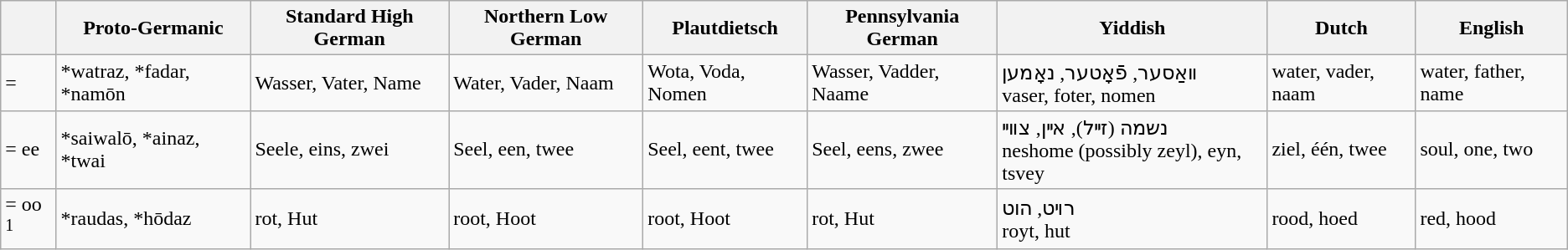<table class="wikitable">
<tr>
<th></th>
<th>Proto-Germanic</th>
<th>Standard High German</th>
<th>Northern Low German</th>
<th>Plautdietsch</th>
<th>Pennsylvania German</th>
<th>Yiddish</th>
<th>Dutch</th>
<th>English</th>
</tr>
<tr>
<td> = </td>
<td>*watraz, *fadar, *namōn</td>
<td>Wasser, Vater, Name</td>
<td>Water, Vader, Naam</td>
<td>Wota, Voda, Nomen</td>
<td>Wasser, Vadder, Naame</td>
<td>װאַסער, פֿאָטער, נאָמען<br>vaser, foter, nomen</td>
<td>water, vader, naam</td>
<td>water, father, name</td>
</tr>
<tr>
<td> = ee </td>
<td>*saiwalō, *ainaz, *twai</td>
<td>Seele, eins, zwei</td>
<td>Seel, een, twee</td>
<td>Seel, eent, twee</td>
<td>Seel, eens, zwee</td>
<td>נשמה (זײל), אײן, צװײ<br>neshome (possibly zeyl), eyn, tsvey</td>
<td>ziel, één, twee</td>
<td>soul, one, two</td>
</tr>
<tr>
<td> = oo <sup>1</sup></td>
<td>*raudas, *hōdaz</td>
<td>rot, Hut</td>
<td>root, Hoot</td>
<td>root, Hoot</td>
<td>rot, Hut</td>
<td>רױט, הוט<br>royt, hut</td>
<td>rood, hoed</td>
<td>red, hood</td>
</tr>
</table>
